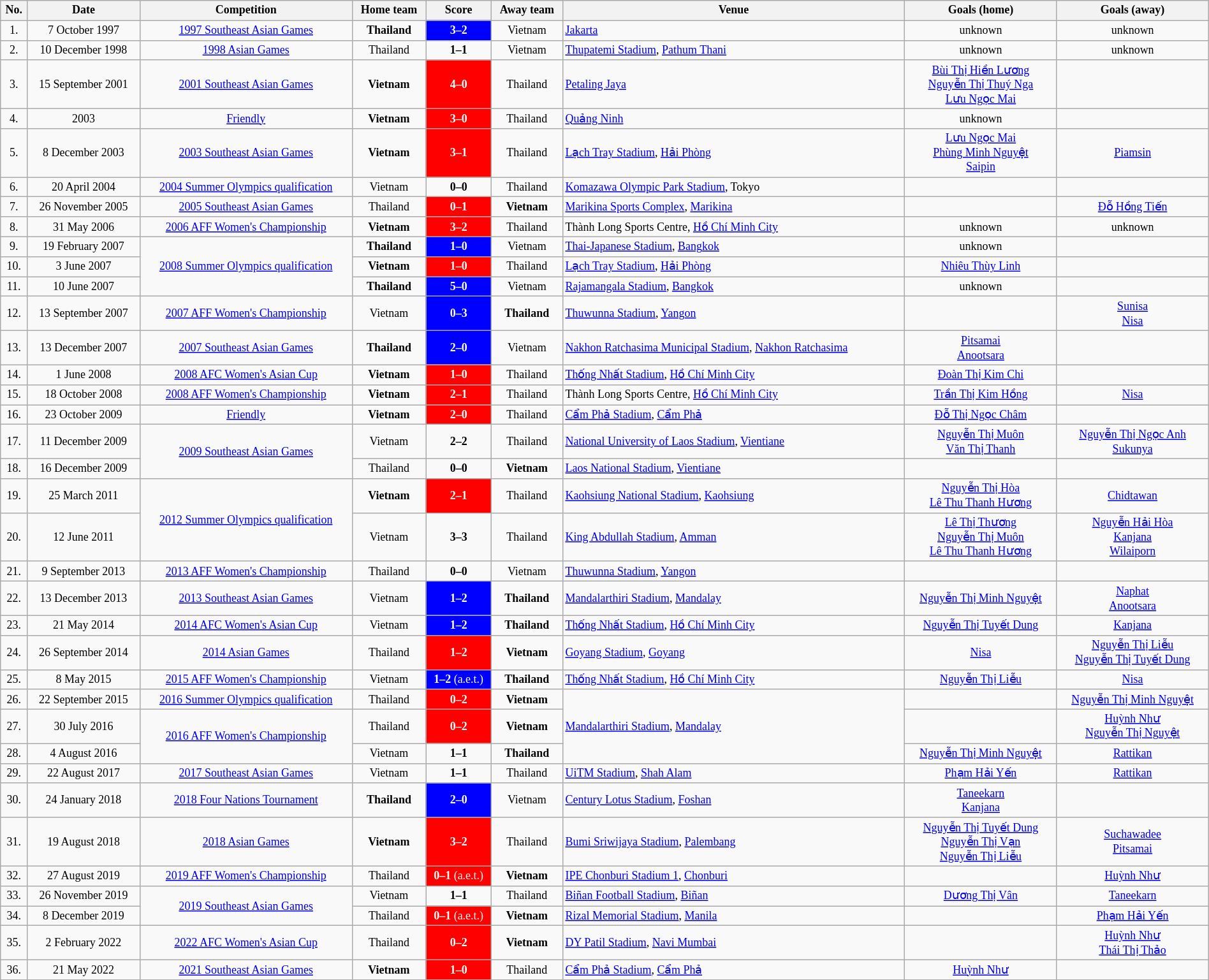<table class="wikitable" style="width:100%; margin:0 left ; font-size: 12px">
<tr style="text-align:center;">
<th>No.</th>
<th>Date</th>
<th>Competition</th>
<th>Home team</th>
<th>Score</th>
<th>Away team</th>
<th>Venue</th>
<th>Goals (home)</th>
<th>Goals (away)</th>
</tr>
<tr style="text-align:center;">
<td>1.</td>
<td>7 October 1997</td>
<td><a href='#'>1997 Southeast Asian Games</a></td>
<td><strong>Thailand</strong></td>
<td style="color:#fff; background:#0000FF;"><strong>3–2</strong></td>
<td>Vietnam</td>
<td align=left> <a href='#'>Jakarta</a></td>
<td>unknown</td>
<td>unknown</td>
</tr>
<tr style="text-align:center;">
<td>2.</td>
<td>10 December 1998</td>
<td><a href='#'>1998 Asian Games</a></td>
<td>Thailand</td>
<td><strong>1–1</strong></td>
<td>Vietnam</td>
<td align=left> <a href='#'>Thupatemi Stadium</a>, <a href='#'>Pathum Thani</a></td>
<td>unknown</td>
<td>unknown</td>
</tr>
<tr style="text-align:center;">
<td>3.</td>
<td>15 September 2001</td>
<td><a href='#'>2001 Southeast Asian Games</a></td>
<td><strong>Vietnam</strong></td>
<td style="color:#FFF; background:#FF0000;"><strong>4–0</strong></td>
<td>Thailand</td>
<td align=left> <a href='#'>Petaling Jaya</a></td>
<td><a href='#'>Bùi Thị Hiền Lương</a>  <br> <a href='#'>Nguyễn Thị Thuý Nga</a>  <br> <a href='#'>Lưu Ngọc Mai</a> </td>
<td></td>
</tr>
<tr style="text-align:center;">
<td>4.</td>
<td>2003</td>
<td><a href='#'>Friendly</a></td>
<td><strong>Vietnam</strong></td>
<td style="color:#FFF; background:#FF0000;"><strong>3–0</strong></td>
<td>Thailand</td>
<td align=left> <a href='#'>Quảng Ninh</a></td>
<td>unknown</td>
<td></td>
</tr>
<tr style="text-align:center;">
<td>5.</td>
<td>8 December 2003</td>
<td><a href='#'>2003 Southeast Asian Games</a></td>
<td><strong>Vietnam</strong></td>
<td style="color:#FFF; background:#FF0000;"><strong>3–1</strong></td>
<td>Thailand</td>
<td align=left> <a href='#'>Lạch Tray Stadium</a>, <a href='#'>Hải Phòng</a></td>
<td><a href='#'>Lưu Ngọc Mai</a>  <br> <a href='#'>Phùng Minh Nguyệt</a>  <br> <a href='#'>Saipin</a> </td>
<td><a href='#'>Piamsin</a> </td>
</tr>
<tr style="text-align:center;">
<td>6.</td>
<td>20 April 2004</td>
<td><a href='#'>2004 Summer Olympics qualification</a></td>
<td>Vietnam</td>
<td><strong>0–0</strong></td>
<td>Thailand</td>
<td align=left> <a href='#'>Komazawa Olympic Park Stadium</a>, Tokyo</td>
<td></td>
<td></td>
</tr>
<tr style="text-align:center;">
<td>7.</td>
<td>26 November 2005</td>
<td><a href='#'>2005 Southeast Asian Games</a></td>
<td>Thailand</td>
<td style="color:#FFF; background:#FF0000;"><strong>0–1</strong></td>
<td><strong>Vietnam</strong></td>
<td align=left> <a href='#'>Marikina Sports Complex</a>, <a href='#'>Marikina</a></td>
<td></td>
<td><a href='#'>Đỗ Hồng Tiến</a> </td>
</tr>
<tr style="text-align:center;">
<td>8.</td>
<td>31 May 2006</td>
<td><a href='#'>2006 AFF Women's Championship</a></td>
<td><strong>Vietnam</strong></td>
<td style="color:#FFF; background:#FF0000;"><strong>3–2</strong></td>
<td>Thailand</td>
<td align=left> Thành Long Sports Centre, <a href='#'>Hồ Chí Minh City</a></td>
<td>unknown</td>
<td>unknown</td>
</tr>
<tr style="text-align:center;">
<td>9.</td>
<td>19 February 2007</td>
<td rowspan=3><a href='#'>2008 Summer Olympics qualification</a></td>
<td><strong>Thailand</strong></td>
<td style="color:#FFF; background:#0000FF;"><strong>1–0</strong></td>
<td>Vietnam</td>
<td align=left> <a href='#'>Thai-Japanese Stadium</a>, <a href='#'>Bangkok</a></td>
<td>unknown </td>
<td></td>
</tr>
<tr style="text-align:center;">
<td>10.</td>
<td>3 June 2007</td>
<td><strong>Vietnam</strong></td>
<td style="color:#FFF; background:#FF0000;"><strong>1–0</strong></td>
<td>Thailand</td>
<td align=left> <a href='#'>Lạch Tray Stadium</a>, <a href='#'>Hải Phòng</a></td>
<td><a href='#'>Nhiêu Thùy Linh</a> </td>
<td></td>
</tr>
<tr style="text-align:center;">
<td>11.</td>
<td>10 June 2007</td>
<td><strong>Thailand</strong></td>
<td style="color:#FFF; background:#0000FF;"><strong>5–0</strong></td>
<td>Vietnam</td>
<td align=left> <a href='#'>Rajamangala Stadium</a>, <a href='#'>Bangkok</a></td>
<td>unknown</td>
<td></td>
</tr>
<tr style="text-align:center;">
<td>12.</td>
<td>13 September 2007</td>
<td><a href='#'>2007 AFF Women's Championship</a></td>
<td>Vietnam</td>
<td style="color:#FFF; background:#0000FF;"><strong>0–3</strong></td>
<td><strong>Thailand</strong></td>
<td align=left> <a href='#'>Thuwunna Stadium</a>, <a href='#'>Yangon</a></td>
<td></td>
<td><a href='#'>Sunisa</a> <br><a href='#'>Nisa</a> <br></td>
</tr>
<tr style="text-align:center;">
<td>13.</td>
<td>13 December 2007</td>
<td><a href='#'>2007 Southeast Asian Games</a></td>
<td><strong>Thailand</strong></td>
<td style="color:#FFF; background:#0000FF;"><strong>2–0</strong></td>
<td>Vietnam</td>
<td align=left> <a href='#'>Nakhon Ratchasima Municipal Stadium</a>, <a href='#'>Nakhon Ratchasima</a></td>
<td><a href='#'>Pitsamai</a>  <br> <a href='#'>Anootsara</a> </td>
<td></td>
</tr>
<tr style="text-align:center;">
<td>14.</td>
<td>1 June 2008</td>
<td><a href='#'>2008 AFC Women's Asian Cup</a></td>
<td><strong>Vietnam</strong></td>
<td style="color:#FFF; background:#FF0000;"><strong>1–0</strong></td>
<td>Thailand</td>
<td align=left> <a href='#'>Thống Nhất Stadium</a>, <a href='#'>Hồ Chí Minh City</a></td>
<td><a href='#'>Đoàn Thị Kim Chi</a> </td>
<td></td>
</tr>
<tr style="text-align:center;">
<td>15.</td>
<td>18 October 2008</td>
<td><a href='#'>2008 AFF Women's Championship</a></td>
<td><strong>Vietnam</strong></td>
<td style="color:#FFF; background:#FF0000;"><strong>2–1</strong></td>
<td>Thailand</td>
<td align=left> Thành Long Sports Centre, <a href='#'>Hồ Chí Minh City</a></td>
<td><a href='#'>Trần Thị Kim Hồng</a> </td>
<td><a href='#'>Nisa</a> </td>
</tr>
<tr style="text-align:center;">
<td>16.</td>
<td>23 October 2009</td>
<td><a href='#'>Friendly</a></td>
<td><strong>Vietnam</strong></td>
<td style="color:#FFF; background:#FF0000;"><strong>2–0</strong></td>
<td>Thailand</td>
<td align=left> <a href='#'>Cẩm Phả Stadium</a>, <a href='#'>Cẩm Phả</a></td>
<td><a href='#'>Đỗ Thị Ngọc Châm</a> </td>
<td></td>
</tr>
<tr style="text-align:center;">
<td>17.</td>
<td>11 December 2009</td>
<td rowspan=2><a href='#'>2009 Southeast Asian Games</a></td>
<td>Vietnam</td>
<td><strong>2–2</strong></td>
<td>Thailand</td>
<td align=left> <a href='#'>National University of Laos Stadium</a>, <a href='#'>Vientiane</a></td>
<td><a href='#'>Nguyễn Thị Muôn</a>  <br> <a href='#'>Văn Thị Thanh</a> </td>
<td><a href='#'>Nguyễn Thị Ngọc Anh</a>  <br> <a href='#'>Sukunya</a> </td>
</tr>
<tr style="text-align:center;">
<td>18.</td>
<td>16 December 2009</td>
<td>Thailand</td>
<td><strong>0–0</strong> <br></td>
<td><strong>Vietnam</strong></td>
<td align=left> <a href='#'>Laos National Stadium</a>, <a href='#'>Vientiane</a></td>
<td></td>
</tr>
<tr style="text-align:center;">
<td>19.</td>
<td>25 March 2011</td>
<td rowspan=2><a href='#'>2012 Summer Olympics qualification</a></td>
<td><strong>Vietnam</strong></td>
<td style="color:#FFF; background:#FF0000;"><strong>2–1</strong></td>
<td>Thailand</td>
<td align=left> <a href='#'>Kaohsiung National Stadium</a>, <a href='#'>Kaohsiung</a></td>
<td><a href='#'>Nguyễn Thị Hòa</a>  <br> <a href='#'>Lê Thu Thanh Hương</a> </td>
<td><a href='#'>Chidtawan</a> </td>
</tr>
<tr style="text-align:center;">
<td>20.</td>
<td>12 June 2011</td>
<td>Vietnam</td>
<td><strong>3–3</strong></td>
<td>Thailand</td>
<td align=left> <a href='#'>King Abdullah Stadium</a>, <a href='#'>Amman</a></td>
<td><a href='#'>Lê Thị Thương</a>  <br> <a href='#'>Nguyễn Thị Muôn</a>  <br> <a href='#'>Lê Thu Thanh Hương</a> </td>
<td><a href='#'>Nguyễn Hải Hòa</a>  <br> <a href='#'>Kanjana</a>  <br> <a href='#'>Wilaiporn</a> </td>
</tr>
<tr style="text-align:center;">
<td>21.</td>
<td>9 September 2013</td>
<td><a href='#'>2013 AFF Women's Championship</a></td>
<td>Thailand</td>
<td><strong>0–0</strong></td>
<td>Vietnam</td>
<td align=left> <a href='#'>Thuwunna Stadium</a>, <a href='#'>Yangon</a></td>
<td></td>
</tr>
<tr style="text-align:center;">
<td>22.</td>
<td>13 December 2013</td>
<td><a href='#'>2013 Southeast Asian Games</a></td>
<td>Vietnam</td>
<td style="color:#FFF; background:#0000FF;"><strong>1–2</strong></td>
<td><strong>Thailand</strong></td>
<td align=left> <a href='#'>Mandalarthiri Stadium</a>, <a href='#'>Mandalay</a></td>
<td><a href='#'>Nguyễn Thị Minh Nguyệt</a> </td>
<td><a href='#'>Naphat</a>  <br> <a href='#'>Anootsara</a> </td>
</tr>
<tr style="text-align:center;">
<td>23.</td>
<td>21 May 2014</td>
<td><a href='#'>2014 AFC Women's Asian Cup</a></td>
<td>Vietnam</td>
<td style="color:#FFF; background:#0000FF;"><strong>1–2</strong></td>
<td><strong>Thailand</strong></td>
<td align=left> <a href='#'>Thống Nhất Stadium</a>, <a href='#'>Hồ Chí Minh City</a></td>
<td><a href='#'>Nguyễn Thị Tuyết Dung</a> </td>
<td><a href='#'>Kanjana</a> </td>
</tr>
<tr style="text-align:center;">
<td>24.</td>
<td>26 September 2014</td>
<td><a href='#'>2014 Asian Games</a></td>
<td>Thailand</td>
<td style="color:#FFFF; background:#FF0000;"><strong>1–2</strong></td>
<td><strong>Vietnam</strong></td>
<td align=left> <a href='#'>Goyang Stadium</a>, <a href='#'>Goyang</a></td>
<td><a href='#'>Nisa</a> </td>
<td><a href='#'>Nguyễn Thị Liễu</a>  <br> <a href='#'>Nguyễn Thị Tuyết Dung</a> </td>
</tr>
<tr style="text-align:center;">
<td>25.</td>
<td>8 May 2015</td>
<td><a href='#'>2015 AFF Women's Championship</a></td>
<td>Vietnam</td>
<td style="color:#FFF; background:#0000FF;"><strong>1–2</strong> (a.e.t.)</td>
<td><strong>Thailand</strong></td>
<td align=left> <a href='#'>Thống Nhất Stadium</a>, <a href='#'>Hồ Chí Minh City</a></td>
<td><a href='#'>Nguyễn Thị Liễu</a> </td>
<td><a href='#'>Nisa</a> </td>
</tr>
<tr style="text-align:center;">
<td>26.</td>
<td>22 September 2015</td>
<td><a href='#'>2016 Summer Olympics qualification</a></td>
<td>Thailand</td>
<td style="color:#FFf; background:#FF0000;"><strong>0–2</strong></td>
<td><strong>Vietnam</strong></td>
<td rowspan=3 align=left> <a href='#'>Mandalarthiri Stadium</a>, <a href='#'>Mandalay</a></td>
<td></td>
<td><a href='#'>Nguyễn Thị Minh Nguyệt</a> </td>
</tr>
<tr style="text-align:center;">
<td>27.</td>
<td>30 July 2016</td>
<td rowspan=2><a href='#'>2016 AFF Women's Championship</a></td>
<td>Thailand</td>
<td style="color:#FFF; background:#FF0000;"><strong>0–2</strong></td>
<td><strong>Vietnam</strong></td>
<td></td>
<td><a href='#'>Huỳnh Như</a>  <br> <a href='#'>Nguyễn Thị Nguyệt</a> </td>
</tr>
<tr style="text-align:center;">
<td>28.</td>
<td>4 August 2016</td>
<td>Vietnam</td>
<td><strong>1–1</strong> <br></td>
<td><strong>Thailand</strong></td>
<td><a href='#'>Nguyễn Thị Minh Nguyệt</a> </td>
<td><a href='#'>Rattikan</a> </td>
</tr>
<tr style="text-align:center;">
<td>29.</td>
<td>22 August 2017</td>
<td><a href='#'>2017 Southeast Asian Games</a></td>
<td>Vietnam</td>
<td><strong>1–1</strong></td>
<td>Thailand</td>
<td align=left> <a href='#'>UiTM Stadium</a>, <a href='#'>Shah Alam</a></td>
<td><a href='#'>Phạm Hải Yến</a> </td>
<td><a href='#'>Rattikan</a> </td>
</tr>
<tr style="text-align:center;">
<td>30.</td>
<td>24 January 2018</td>
<td><a href='#'>2018 Four Nations Tournament</a></td>
<td><strong>Thailand</strong></td>
<td style="color:#FFF; background:#0000FF;"><strong>2–0</strong></td>
<td>Vietnam</td>
<td align=left> <a href='#'>Century Lotus Stadium</a>, <a href='#'>Foshan</a></td>
<td><a href='#'>Taneekarn</a>  <br> <a href='#'>Kanjana</a> </td>
<td></td>
</tr>
<tr style="text-align:center;">
<td>31.</td>
<td>19 August 2018</td>
<td><a href='#'>2018 Asian Games</a></td>
<td><strong>Vietnam</strong></td>
<td style="color:#FFF; background:#FF0000;"><strong>3–2</strong></td>
<td>Thailand</td>
<td align=left> <a href='#'>Bumi Sriwijaya Stadium</a>, <a href='#'>Palembang</a></td>
<td><a href='#'>Nguyễn Thị Tuyết Dung</a>  <br> <a href='#'>Nguyễn Thị Vạn</a>  <br> <a href='#'>Nguyễn Thị Liễu</a> </td>
<td><a href='#'>Suchawadee</a>  <br> <a href='#'>Pitsamai</a> </td>
</tr>
<tr style="text-align:center;">
<td>32.</td>
<td>27 August 2019</td>
<td><a href='#'>2019 AFF Women's Championship</a></td>
<td>Thailand</td>
<td style="color:#FFF; background:#FF0000;"><strong>0–1</strong> (a.e.t.)</td>
<td><strong>Vietnam</strong></td>
<td align=left> <a href='#'>IPE Chonburi Stadium 1</a>, <a href='#'>Chonburi</a></td>
<td></td>
<td><a href='#'>Huỳnh Như</a> </td>
</tr>
<tr style="text-align:center;">
<td>33.</td>
<td>26 November 2019</td>
<td rowspan=2><a href='#'>2019 Southeast Asian Games</a></td>
<td>Vietnam</td>
<td><strong>1–1</strong></td>
<td>Thailand</td>
<td align=left> <a href='#'>Biñan Football Stadium</a>, <a href='#'>Biñan</a></td>
<td><a href='#'>Dương Thị Vân</a> </td>
<td><a href='#'>Taneekarn</a> </td>
</tr>
<tr style="text-align:center;">
<td>34.</td>
<td>8 December 2019</td>
<td>Thailand</td>
<td style="color:#FFF; background:#FF0000;"><strong>0–1</strong> (a.e.t.)</td>
<td><strong>Vietnam</strong></td>
<td align=left> <a href='#'>Rizal Memorial Stadium</a>, <a href='#'>Manila</a></td>
<td></td>
<td><a href='#'>Phạm Hải Yến</a> </td>
</tr>
<tr style="text-align:center;">
<td>35.</td>
<td>2 February 2022</td>
<td><a href='#'>2022 AFC Women's Asian Cup</a></td>
<td>Thailand</td>
<td style="color:#FFF; background:#FF0000;"><strong>0–2</strong></td>
<td><strong>Vietnam</strong></td>
<td align=left> <a href='#'>DY Patil Stadium</a>, <a href='#'>Navi Mumbai</a></td>
<td></td>
<td><a href='#'>Huỳnh Như</a>  <br> <a href='#'>Thái Thị Thảo</a> </td>
</tr>
<tr style="text-align:center;">
<td>36.</td>
<td>21 May 2022</td>
<td><a href='#'>2021 Southeast Asian Games</a></td>
<td><strong>Vietnam</strong></td>
<td style="color:#FFF; background:#FF0000;"><strong>1–0</strong></td>
<td>Thailand</td>
<td align=left> <a href='#'>Cẩm Phả Stadium</a>, <a href='#'>Cẩm Phả</a></td>
<td><a href='#'>Huỳnh Như</a> </td>
<td></td>
</tr>
</table>
